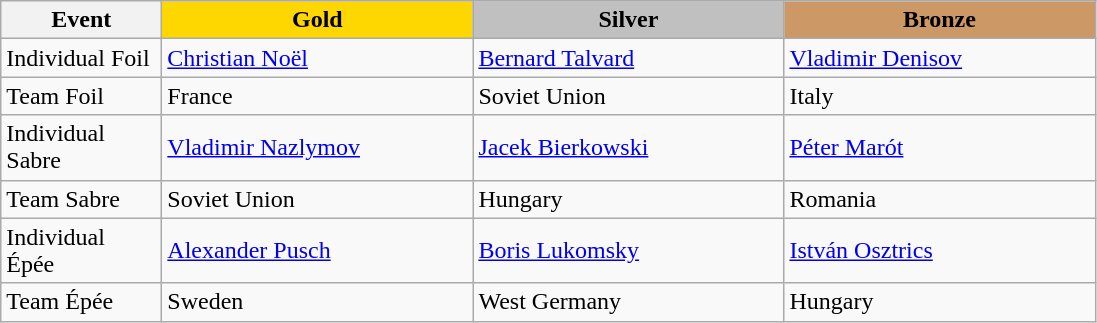<table class="wikitable">
<tr>
<th width="100">Event</th>
<th style="background-color:gold;" width="200"> Gold</th>
<th style="background-color:silver;" width="200"> Silver</th>
<th style="background-color:#CC9966;" width="200"> Bronze</th>
</tr>
<tr>
<td>Individual Foil</td>
<td> <a href='#'>Christian Noël</a></td>
<td> <a href='#'>Bernard Talvard</a></td>
<td> <a href='#'>Vladimir Denisov</a></td>
</tr>
<tr>
<td>Team Foil</td>
<td> France</td>
<td> Soviet Union</td>
<td> Italy</td>
</tr>
<tr>
<td>Individual Sabre</td>
<td> <a href='#'>Vladimir Nazlymov</a></td>
<td> <a href='#'>Jacek Bierkowski</a></td>
<td> <a href='#'>Péter Marót</a></td>
</tr>
<tr>
<td>Team Sabre</td>
<td> Soviet Union</td>
<td> Hungary</td>
<td> Romania</td>
</tr>
<tr>
<td>Individual Épée</td>
<td> <a href='#'>Alexander Pusch</a></td>
<td> <a href='#'>Boris Lukomsky</a></td>
<td> <a href='#'>István Osztrics</a></td>
</tr>
<tr>
<td>Team Épée</td>
<td> Sweden</td>
<td> West Germany</td>
<td> Hungary</td>
</tr>
</table>
